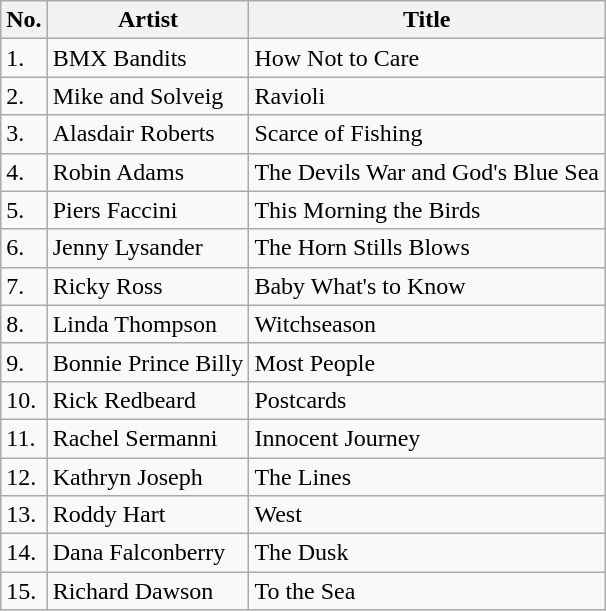<table class="wikitable">
<tr>
<th>No.</th>
<th>Artist</th>
<th>Title</th>
</tr>
<tr>
<td>1.</td>
<td>BMX Bandits</td>
<td>How Not to Care</td>
</tr>
<tr>
<td>2.</td>
<td>Mike and Solveig</td>
<td>Ravioli</td>
</tr>
<tr>
<td>3.</td>
<td>Alasdair Roberts</td>
<td>Scarce of Fishing</td>
</tr>
<tr>
<td>4.</td>
<td>Robin Adams</td>
<td>The Devils War and God's Blue Sea</td>
</tr>
<tr>
<td>5.</td>
<td>Piers Faccini</td>
<td>This Morning the Birds</td>
</tr>
<tr>
<td>6.</td>
<td>Jenny Lysander</td>
<td>The Horn Stills Blows</td>
</tr>
<tr>
<td>7.</td>
<td>Ricky Ross</td>
<td>Baby What's to Know</td>
</tr>
<tr>
<td>8.</td>
<td>Linda Thompson</td>
<td>Witchseason</td>
</tr>
<tr>
<td>9.</td>
<td>Bonnie Prince Billy</td>
<td>Most People</td>
</tr>
<tr>
<td>10.</td>
<td>Rick Redbeard</td>
<td>Postcards</td>
</tr>
<tr>
<td>11.</td>
<td>Rachel Sermanni</td>
<td>Innocent Journey</td>
</tr>
<tr>
<td>12.</td>
<td>Kathryn Joseph</td>
<td>The Lines</td>
</tr>
<tr>
<td>13.</td>
<td>Roddy Hart</td>
<td>West</td>
</tr>
<tr>
<td>14.</td>
<td>Dana Falconberry</td>
<td>The Dusk</td>
</tr>
<tr>
<td>15.</td>
<td>Richard Dawson</td>
<td>To the Sea</td>
</tr>
</table>
